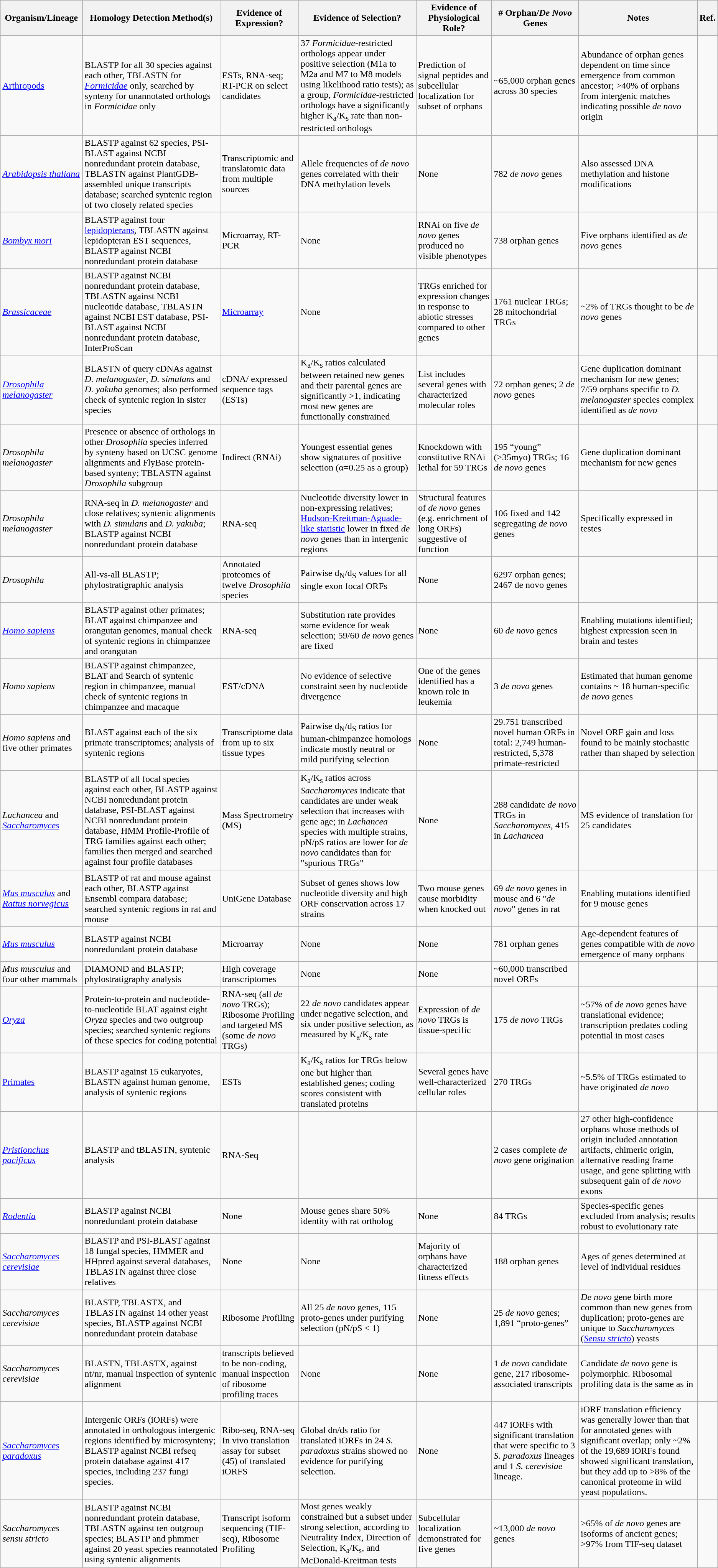<table class="wikitable mw-collapsible mw-collapsed">
<tr>
<th>Organism/Lineage</th>
<th>Homology Detection Method(s)</th>
<th>Evidence of Expression?</th>
<th>Evidence of Selection?</th>
<th>Evidence of Physiological Role?</th>
<th># Orphan/<em>De Novo</em> Genes</th>
<th>Notes</th>
<th>Ref.</th>
</tr>
<tr>
<td><a href='#'>Arthropods</a></td>
<td>BLASTP for all 30 species against each other, TBLASTN for <em><a href='#'>Formicidae</a></em> only, searched by synteny for unannotated orthologs in <em>Formicidae</em> only</td>
<td>ESTs, RNA-seq; RT-PCR on select candidates</td>
<td>37 <em>Formicidae</em>-restricted orthologs appear under positive selection (M1a to M2a and M7 to M8 models using likelihood ratio tests); as a group, <em>Formicidae</em>-restricted orthologs have a significantly higher K<sub>a</sub>/K<sub>s</sub> rate than non-restricted orthologs</td>
<td>Prediction of signal peptides and subcellular localization for subset of orphans</td>
<td>~65,000 orphan genes across 30 species</td>
<td>Abundance of orphan genes dependent on time since emergence from common ancestor; >40% of orphans from intergenic matches indicating possible <em>de novo</em> origin</td>
<td></td>
</tr>
<tr>
<td><em><a href='#'>Arabidopsis thaliana</a></em></td>
<td>BLASTP against 62 species, PSI-BLAST against NCBI nonredundant protein database, TBLASTN against PlantGDB-assembled unique transcripts database; searched syntenic region of two closely related species</td>
<td>Transcriptomic and translatomic data from multiple sources</td>
<td>Allele frequencies of <em>de novo</em> genes correlated with their DNA methylation levels</td>
<td>None</td>
<td>782 <em>de novo</em> genes</td>
<td>Also assessed DNA methylation and histone modifications</td>
<td></td>
</tr>
<tr>
<td><em><a href='#'>Bombyx mori</a></em></td>
<td>BLASTP against four <a href='#'>lepidopterans</a>, TBLASTN against lepidopteran EST sequences, BLASTP against NCBI nonredundant protein database</td>
<td>Microarray, RT-PCR</td>
<td>None</td>
<td>RNAi on five <em>de novo</em> genes produced no visible phenotypes</td>
<td>738 orphan genes</td>
<td>Five orphans identified as <em>de novo</em> genes</td>
<td></td>
</tr>
<tr>
<td><em><a href='#'>Brassicaceae</a></em></td>
<td>BLASTP against NCBI nonredundant protein database, TBLASTN against NCBI nucleotide database, TBLASTN against NCBI EST database, PSI-BLAST against NCBI nonredundant protein database, InterProScan</td>
<td><a href='#'>Microarray</a></td>
<td>None</td>
<td>TRGs enriched for expression changes in response to abiotic stresses compared to other genes</td>
<td>1761 nuclear TRGs; 28 mitochondrial TRGs</td>
<td>~2% of TRGs thought to be <em>de novo</em> genes</td>
<td></td>
</tr>
<tr>
<td><em><a href='#'>Drosophila melanogaster</a></em></td>
<td>BLASTN of query cDNAs against <em>D. melanogaster</em>, <em>D. simulans</em> and <em>D. yakuba</em> genomes; also performed check of syntenic region in sister species</td>
<td>cDNA/ expressed sequence tags (ESTs)</td>
<td>K<sub>a</sub>/K<sub>s</sub> ratios calculated between retained new genes and their parental genes are significantly >1, indicating most new genes are functionally constrained</td>
<td>List includes several genes with characterized molecular roles</td>
<td>72 orphan genes; 2 <em>de novo</em> genes</td>
<td>Gene duplication dominant mechanism for new genes; 7/59 orphans specific to <em>D. melanogaster</em> species complex identified as <em>de novo</em></td>
<td></td>
</tr>
<tr>
<td><em>Drosophila melanogaster</em></td>
<td>Presence or absence of orthologs in other <em>Drosophila</em> species inferred by synteny based on UCSC genome alignments and FlyBase protein-based synteny; TBLASTN against <em>Drosophila</em> subgroup</td>
<td>Indirect (RNAi)</td>
<td>Youngest essential genes show signatures of positive selection (α=0.25 as a group)</td>
<td>Knockdown with constitutive RNAi lethal for 59 TRGs</td>
<td>195 “young” (>35myo) TRGs; 16 <em>de novo</em> genes</td>
<td>Gene duplication dominant mechanism for new genes</td>
<td></td>
</tr>
<tr>
<td><em>Drosophila melanogaster</em></td>
<td>RNA-seq in <em>D. melanogaster</em> and close relatives; syntenic alignments with <em>D. simulans</em> and <em>D. yakuba</em>; BLASTP against NCBI nonredundant protein database</td>
<td>RNA-seq</td>
<td>Nucleotide diversity lower in non-expressing relatives; <a href='#'>Hudson-Kreitman-Aguade-like statistic</a> lower in fixed <em>de novo</em> genes than in intergenic regions</td>
<td>Structural features of <em>de novo</em> genes (e.g. enrichment of long ORFs) suggestive of function</td>
<td>106 fixed and 142 segregating <em>de novo</em> genes</td>
<td>Specifically expressed in testes</td>
<td></td>
</tr>
<tr>
<td><em>Drosophila</em></td>
<td>All-vs-all BLASTP; phylostratigraphic analysis</td>
<td>Annotated proteomes of twelve <em>Drosophila</em> species</td>
<td>Pairwise d<sub>N</sub>/d<sub>S</sub> values for all single exon focal ORFs</td>
<td>None</td>
<td>6297 orphan genes; 2467 de novo genes</td>
<td></td>
<td></td>
</tr>
<tr>
<td><em><a href='#'>Homo sapiens</a></em></td>
<td>BLASTP against other primates; BLAT against chimpanzee and orangutan genomes, manual check of syntenic regions in chimpanzee and orangutan</td>
<td>RNA-seq</td>
<td>Substitution rate provides some evidence for weak selection; 59/60 <em>de novo</em> genes are fixed</td>
<td>None</td>
<td>60 <em>de novo</em> genes</td>
<td>Enabling mutations identified; highest expression seen in brain and testes</td>
<td></td>
</tr>
<tr>
<td><em>Homo sapiens</em></td>
<td>BLASTP against chimpanzee, BLAT and Search of syntenic region in chimpanzee, manual check of syntenic regions in chimpanzee and macaque</td>
<td>EST/cDNA</td>
<td>No evidence of selective constraint seen by nucleotide divergence</td>
<td>One of the genes identified has a known role in leukemia</td>
<td>3 <em>de novo</em> genes</td>
<td>Estimated that human genome contains ~ 18 human-specific <em>de novo</em> genes</td>
<td></td>
</tr>
<tr>
<td><em>Homo sapiens</em> and five other primates</td>
<td>BLAST against each of the six primate transcriptomes; analysis of syntenic regions</td>
<td>Transcriptome data from up to six tissue types</td>
<td>Pairwise d<sub>N</sub>/d<sub>S</sub> ratios for human-chimpanzee homologs indicate mostly neutral or mild purifying selection</td>
<td>None</td>
<td>29.751 transcribed novel human ORFs in total: 2,749 human-restricted, 5,378 primate-restricted</td>
<td>Novel ORF gain and loss found to be mainly stochastic rather than shaped by selection</td>
<td></td>
</tr>
<tr>
<td><em>Lachancea</em> and <em><a href='#'>Saccharomyces</a></em></td>
<td>BLASTP of all focal species against each other, BLASTP against NCBI nonredundant protein database, PSI-BLAST against NCBI nonredundant protein database, HMM Profile-Profile of TRG families against each other; families then merged and searched against four profile databases</td>
<td>Mass Spectrometry (MS)</td>
<td>K<sub>a</sub>/K<sub>s</sub> ratios across <em>Saccharomyces</em> indicate that candidates are under weak selection that increases with gene age; in <em>Lachancea</em> species with multiple strains, pN/pS ratios are lower for <em>de novo</em> candidates than for "spurious TRGs"</td>
<td>None</td>
<td>288 candidate <em>de novo</em> TRGs in <em>Saccharomyces</em>, 415 in <em>Lachancea</em></td>
<td>MS evidence of translation for 25 candidates</td>
<td></td>
</tr>
<tr>
<td><em><a href='#'>Mus musculus</a></em> and <em><a href='#'>Rattus norvegicus</a></em></td>
<td>BLASTP of rat and mouse against each other, BLASTP against Ensembl compara database; searched syntenic regions in rat and mouse</td>
<td>UniGene Database</td>
<td>Subset of genes shows low nucleotide diversity and high ORF conservation across 17 strains</td>
<td>Two mouse genes cause morbidity when knocked out</td>
<td>69 <em>de novo</em> genes in mouse and 6 "<em>de novo</em>" genes in rat</td>
<td>Enabling mutations identified for 9 mouse genes</td>
<td></td>
</tr>
<tr>
<td><em><a href='#'>Mus musculus</a></em></td>
<td>BLASTP against NCBI nonredundant protein database</td>
<td>Microarray</td>
<td>None</td>
<td>None</td>
<td>781 orphan genes</td>
<td>Age-dependent features of genes compatible with <em>de novo</em> emergence of many orphans</td>
<td></td>
</tr>
<tr>
<td><em>Mus musculus</em> and four other mammals</td>
<td>DIAMOND and BLASTP; phylostratigraphy analysis</td>
<td>High coverage transcriptomes</td>
<td>None</td>
<td>None</td>
<td>~60,000 transcribed novel ORFs</td>
<td></td>
<td></td>
</tr>
<tr>
<td><em><a href='#'>Oryza</a></em></td>
<td>Protein-to-protein and nucleotide-to-nucleotide BLAT against eight <em>Oryza</em> species and two outgroup species; searched syntenic regions of these species for coding potential</td>
<td>RNA-seq (all <em>de novo</em> TRGs); Ribosome Profiling and targeted MS (some <em>de novo</em> TRGs)</td>
<td>22 <em>de novo</em> candidates appear under negative selection, and six under positive selection, as measured by K<sub>a</sub>/K<sub>s</sub> rate</td>
<td>Expression of <em>de novo</em> TRGs is tissue-specific</td>
<td>175 <em>de novo</em> TRGs</td>
<td>~57% of <em>de novo</em> genes have translational evidence; transcription predates coding potential in most cases</td>
<td></td>
</tr>
<tr>
<td><a href='#'>Primates</a></td>
<td>BLASTP against 15 eukaryotes, BLASTN against human genome, analysis of syntenic regions</td>
<td>ESTs</td>
<td>K<sub>a</sub>/K<sub>s</sub> ratios for TRGs below one but higher than established genes; coding scores consistent with translated proteins</td>
<td>Several genes have well-characterized cellular roles</td>
<td>270 TRGs</td>
<td>~5.5% of TRGs estimated to have originated <em>de novo</em></td>
<td></td>
</tr>
<tr>
<td><em><a href='#'>Pristionchus pacificus</a></em></td>
<td>BLASTP and tBLASTN, syntenic analysis</td>
<td>RNA-Seq</td>
<td></td>
<td></td>
<td>2 cases complete <em>de novo</em> gene origination</td>
<td>27 other high-confidence orphans whose methods of origin included annotation artifacts, chimeric origin, alternative reading frame usage, and gene splitting with subsequent gain of <em>de novo</em> exons</td>
<td></td>
</tr>
<tr>
<td><em><a href='#'>Rodentia</a></em></td>
<td>BLASTP against NCBI nonredundant protein database</td>
<td>None</td>
<td>Mouse genes share 50% identity with rat ortholog</td>
<td>None</td>
<td>84 TRGs</td>
<td>Species-specific genes excluded from analysis; results robust to evolutionary rate</td>
<td></td>
</tr>
<tr>
<td><em><a href='#'>Saccharomyces cerevisiae</a></em></td>
<td>BLASTP and PSI-BLAST against 18 fungal species, HMMER and HHpred against several databases, TBLASTN against three close relatives</td>
<td>None</td>
<td>None</td>
<td>Majority of orphans have characterized fitness effects</td>
<td>188 orphan genes</td>
<td>Ages of genes determined at level of individual residues</td>
<td></td>
</tr>
<tr>
<td><em>Saccharomyces cerevisiae</em></td>
<td>BLASTP, TBLASTX, and TBLASTN against 14 other yeast species, BLASTP against NCBI nonredundant protein database</td>
<td>Ribosome Profiling</td>
<td>All 25 <em>de novo</em> genes, 115 proto-genes under purifying selection (pN/pS < 1)</td>
<td>None</td>
<td>25 <em>de novo</em> genes; 1,891 “proto-genes”</td>
<td><em>De novo</em> gene birth more common than new genes from duplication; proto-genes are unique to <em>Saccharomyces</em> (<em><a href='#'>Sensu stricto</a></em>) yeasts</td>
<td></td>
</tr>
<tr>
<td><em>Saccharomyces cerevisiae</em></td>
<td>BLASTN, TBLASTX, against nt/nr, manual inspection of syntenic alignment</td>
<td>transcripts believed to be non-coding, manual inspection of ribosome profiling traces</td>
<td>None</td>
<td>None</td>
<td>1 <em>de novo</em> candidate gene, 217 ribosome-associated transcripts</td>
<td>Candidate <em>de novo</em> gene is polymorphic. Ribosomal profiling data is the same as in </td>
<td></td>
</tr>
<tr>
<td><em><a href='#'>Saccharomyces paradoxus</a></em></td>
<td>Intergenic ORFs (iORFs) were annotated in orthologous intergenic regions identified by microsynteny; BLASTP against NCBI refseq protein database against 417 species, including 237 fungi species.</td>
<td>Ribo-seq, RNA-seq<br>In vivo translation assay for subset (45) of translated iORFS</td>
<td>Global dn/ds ratio for translated iORFs in 24 <em>S. paradoxus</em> strains showed no evidence for purifying selection.</td>
<td>None</td>
<td>447 iORFs with significant translation that were specific to 3 <em>S. paradoxus</em> lineages and 1 <em>S. cerevisiae</em> lineage.</td>
<td>iORF translation efficiency was generally lower than that for annotated genes with significant overlap; only ~2% of the 19,689 iORFs found showed significant translation, but they add up to >8% of the canonical proteome in wild yeast populations.</td>
<td></td>
</tr>
<tr>
<td><em>Saccharomyces sensu stricto</em></td>
<td>BLASTP against NCBI nonredundant protein database, TBLASTN against ten outgroup species; BLASTP and phmmer against 20 yeast species reannotated using syntenic alignments</td>
<td>Transcript isoform sequencing (TIF-seq), Ribosome Profiling</td>
<td>Most genes weakly constrained but a subset under strong selection, according to Neutrality Index, Direction of Selection, K<sub>a</sub>/K<sub>s</sub>, and McDonald-Kreitman tests</td>
<td>Subcellular localization demonstrated for five genes</td>
<td>~13,000 <em>de novo</em> genes</td>
<td>>65% of <em>de novo</em> genes are isoforms of ancient genes; >97% from TIF-seq dataset</td>
<td></td>
</tr>
</table>
